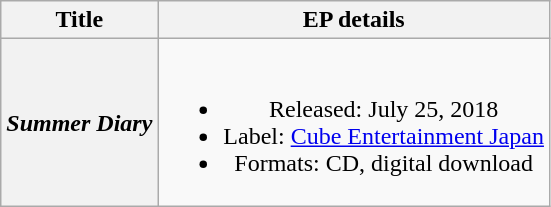<table class="wikitable plainrowheaders" style="text-align:center;">
<tr>
<th scope="col">Title</th>
<th scope="col">EP details</th>
</tr>
<tr>
<th scope="row"><em>Summer Diary</em></th>
<td><br><ul><li>Released: July 25, 2018 </li><li>Label: <a href='#'>Cube Entertainment Japan</a></li><li>Formats: CD, digital download</li></ul></td>
</tr>
</table>
